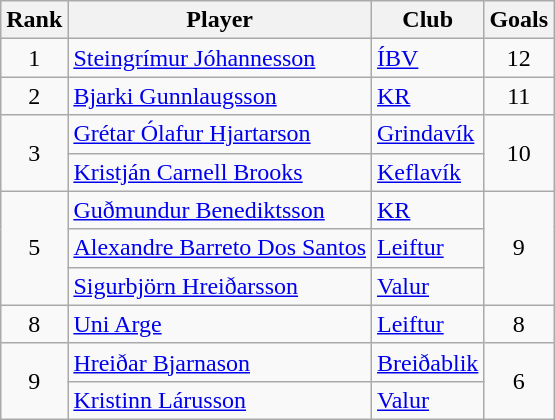<table class="wikitable" style="text-align:center;">
<tr>
<th>Rank</th>
<th>Player</th>
<th>Club</th>
<th>Goals</th>
</tr>
<tr>
<td>1</td>
<td align="left"> <a href='#'>Steingrímur Jóhannesson</a></td>
<td align="left"><a href='#'>ÍBV</a></td>
<td>12</td>
</tr>
<tr>
<td>2</td>
<td align="left"> <a href='#'>Bjarki Gunnlaugsson</a></td>
<td align="left"><a href='#'>KR</a></td>
<td>11</td>
</tr>
<tr>
<td rowspan=2>3</td>
<td align="left"> <a href='#'>Grétar Ólafur Hjartarson</a></td>
<td align="left"><a href='#'>Grindavík</a></td>
<td rowspan=2>10</td>
</tr>
<tr>
<td align="left"> <a href='#'>Kristján Carnell Brooks</a></td>
<td align="left"><a href='#'>Keflavík</a></td>
</tr>
<tr>
<td rowspan=3>5</td>
<td align="left"> <a href='#'>Guðmundur Benediktsson</a></td>
<td align="left"><a href='#'>KR</a></td>
<td rowspan=3>9</td>
</tr>
<tr>
<td align="left"> <a href='#'>Alexandre Barreto Dos Santos</a></td>
<td align="left"><a href='#'>Leiftur</a></td>
</tr>
<tr>
<td align="left"> <a href='#'>Sigurbjörn Hreiðarsson</a></td>
<td align="left"><a href='#'>Valur</a></td>
</tr>
<tr>
<td>8</td>
<td align="left"> <a href='#'>Uni Arge</a></td>
<td align="left"><a href='#'>Leiftur</a></td>
<td>8</td>
</tr>
<tr>
<td rowspan=2>9</td>
<td align="left"> <a href='#'>Hreiðar Bjarnason</a></td>
<td align="left"><a href='#'>Breiðablik</a></td>
<td rowspan=2>6</td>
</tr>
<tr>
<td align="left"> <a href='#'>Kristinn Lárusson</a></td>
<td align="left"><a href='#'>Valur</a></td>
</tr>
</table>
